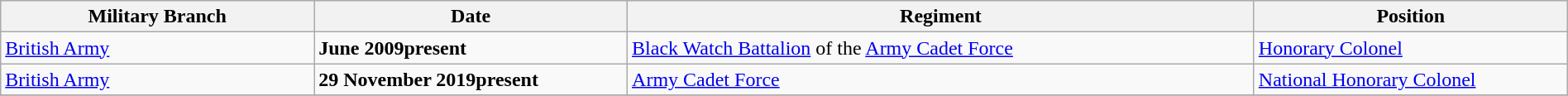<table class="wikitable" style="width:100%;">
<tr>
<th style="width:20%;">Military Branch</th>
<th style="width:20%;">Date</th>
<th style="width:40%;">Regiment</th>
<th style="width:20%;">Position</th>
</tr>
<tr>
<td> <a href='#'>British Army</a></td>
<td><strong>June 2009present</strong></td>
<td><a href='#'>Black Watch Battalion</a> of the <a href='#'>Army Cadet Force</a></td>
<td><a href='#'>Honorary Colonel</a></td>
</tr>
<tr>
<td> <a href='#'>British Army</a></td>
<td><strong>29 November 2019present</strong></td>
<td><a href='#'>Army Cadet Force</a></td>
<td><a href='#'>National Honorary Colonel</a></td>
</tr>
<tr>
</tr>
</table>
